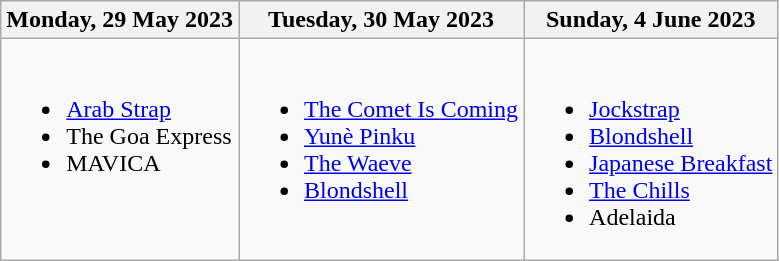<table class="wikitable">
<tr>
<th>Monday, 29 May 2023</th>
<th>Tuesday, 30 May 2023</th>
<th>Sunday, 4 June 2023</th>
</tr>
<tr valign="top">
<td><br><ul><li><a href='#'>Arab Strap</a></li><li>The Goa Express</li><li>MAVICA</li></ul></td>
<td><br><ul><li><a href='#'>The Comet Is Coming</a></li><li><a href='#'>Yunè Pinku</a></li><li><a href='#'>The Waeve</a></li><li><a href='#'>Blondshell</a></li></ul></td>
<td><br><ul><li><a href='#'>Jockstrap</a></li><li><a href='#'>Blondshell</a></li><li><a href='#'>Japanese Breakfast</a></li><li><a href='#'>The Chills</a></li><li>Adelaida</li></ul></td>
</tr>
</table>
